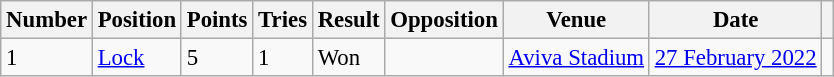<table class="wikitable sortable" style="font-size: 95%;">
<tr>
<th>Number</th>
<th>Position</th>
<th>Points</th>
<th>Tries</th>
<th>Result</th>
<th>Opposition</th>
<th>Venue</th>
<th>Date</th>
<th class="unsortable"></th>
</tr>
<tr>
<td>1</td>
<td><a href='#'>Lock</a></td>
<td>5</td>
<td>1</td>
<td>Won</td>
<td></td>
<td><a href='#'>Aviva Stadium</a></td>
<td><a href='#'>27 February 2022</a></td>
<td></td>
</tr>
</table>
